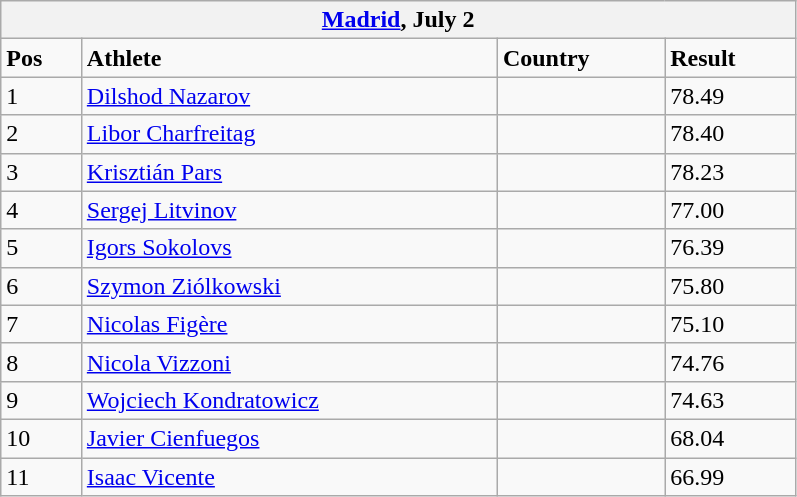<table class="wikitable collapsible collapsed" width="42%">
<tr>
<th colspan="4"> <a href='#'>Madrid</a>, July 2</th>
</tr>
<tr>
<td><strong>Pos</strong></td>
<td><strong>Athlete</strong></td>
<td><strong>Country</strong></td>
<td><strong>Result</strong></td>
</tr>
<tr>
<td>1</td>
<td><a href='#'>Dilshod Nazarov</a></td>
<td></td>
<td>78.49</td>
</tr>
<tr>
<td>2</td>
<td><a href='#'>Libor Charfreitag</a></td>
<td></td>
<td>78.40</td>
</tr>
<tr>
<td>3</td>
<td><a href='#'>Krisztián Pars</a></td>
<td></td>
<td>78.23</td>
</tr>
<tr>
<td>4</td>
<td><a href='#'>Sergej Litvinov</a></td>
<td></td>
<td>77.00</td>
</tr>
<tr>
<td>5</td>
<td><a href='#'>Igors Sokolovs</a></td>
<td></td>
<td>76.39</td>
</tr>
<tr>
<td>6</td>
<td><a href='#'>Szymon Ziólkowski</a></td>
<td></td>
<td>75.80</td>
</tr>
<tr>
<td>7</td>
<td><a href='#'>Nicolas Figère</a></td>
<td></td>
<td>75.10</td>
</tr>
<tr>
<td>8</td>
<td><a href='#'>Nicola Vizzoni</a></td>
<td></td>
<td>74.76</td>
</tr>
<tr>
<td>9</td>
<td><a href='#'>Wojciech Kondratowicz</a></td>
<td></td>
<td>74.63</td>
</tr>
<tr>
<td>10</td>
<td><a href='#'>Javier Cienfuegos</a></td>
<td></td>
<td>68.04</td>
</tr>
<tr>
<td>11</td>
<td><a href='#'>Isaac Vicente</a></td>
<td></td>
<td>66.99</td>
</tr>
</table>
